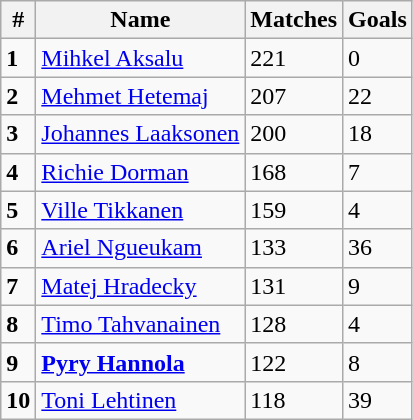<table class="wikitable">
<tr>
<th>#</th>
<th>Name</th>
<th>Matches</th>
<th>Goals</th>
</tr>
<tr>
<td><strong>1</strong></td>
<td> <a href='#'>Mihkel Aksalu</a></td>
<td>221</td>
<td>0</td>
</tr>
<tr>
<td><strong>2</strong></td>
<td> <a href='#'>Mehmet Hetemaj</a></td>
<td>207</td>
<td>22</td>
</tr>
<tr>
<td><strong>3</strong></td>
<td> <a href='#'>Johannes Laaksonen</a></td>
<td>200</td>
<td>18</td>
</tr>
<tr>
<td><strong>4</strong></td>
<td> <a href='#'>Richie Dorman</a></td>
<td>168</td>
<td>7</td>
</tr>
<tr>
<td><strong>5</strong></td>
<td> <a href='#'>Ville Tikkanen</a></td>
<td>159</td>
<td>4</td>
</tr>
<tr>
<td><strong>6</strong></td>
<td> <a href='#'>Ariel Ngueukam</a></td>
<td>133</td>
<td>36</td>
</tr>
<tr>
<td><strong>7</strong></td>
<td> <a href='#'>Matej Hradecky</a></td>
<td>131</td>
<td>9</td>
</tr>
<tr>
<td><strong>8</strong></td>
<td> <a href='#'>Timo Tahvanainen</a></td>
<td>128</td>
<td>4</td>
</tr>
<tr>
<td><strong>9</strong></td>
<td> <strong><a href='#'>Pyry Hannola</a></strong></td>
<td>122</td>
<td>8</td>
</tr>
<tr>
<td><strong>10</strong></td>
<td> <a href='#'>Toni Lehtinen</a></td>
<td>118</td>
<td>39</td>
</tr>
</table>
